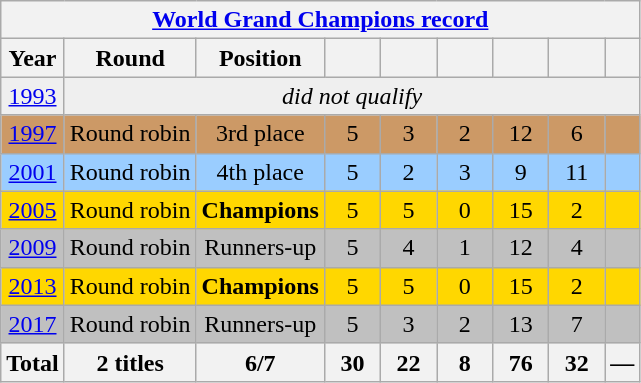<table class="wikitable" style="text-align: center;">
<tr>
<th colspan=9><a href='#'>World Grand Champions record</a></th>
</tr>
<tr>
<th>Year</th>
<th>Round</th>
<th>Position</th>
<th width=30></th>
<th width=30></th>
<th width=30></th>
<th width=30></th>
<th width=30></th>
<th></th>
</tr>
<tr bgcolor="efefef">
<td> <a href='#'>1993</a></td>
<td colspan=8><em>did not qualify</em></td>
</tr>
<tr bgcolor=cc9966>
<td> <a href='#'>1997</a></td>
<td>Round robin</td>
<td>3rd place</td>
<td>5</td>
<td>3</td>
<td>2</td>
<td>12</td>
<td>6</td>
<td></td>
</tr>
<tr bgcolor=#9acdff>
<td> <a href='#'>2001</a></td>
<td>Round robin</td>
<td>4th place</td>
<td>5</td>
<td>2</td>
<td>3</td>
<td>9</td>
<td>11</td>
<td></td>
</tr>
<tr bgcolor=gold>
<td> <a href='#'>2005</a></td>
<td>Round robin</td>
<td><strong>Champions</strong></td>
<td>5</td>
<td>5</td>
<td>0</td>
<td>15</td>
<td>2</td>
<td></td>
</tr>
<tr bgcolor=silver>
<td> <a href='#'>2009</a></td>
<td>Round robin</td>
<td>Runners-up</td>
<td>5</td>
<td>4</td>
<td>1</td>
<td>12</td>
<td>4</td>
<td></td>
</tr>
<tr bgcolor=gold>
<td> <a href='#'>2013</a></td>
<td>Round robin</td>
<td><strong>Champions</strong></td>
<td>5</td>
<td>5</td>
<td>0</td>
<td>15</td>
<td>2</td>
<td></td>
</tr>
<tr bgcolor=silver>
<td> <a href='#'>2017</a></td>
<td>Round robin</td>
<td>Runners-up</td>
<td>5</td>
<td>3</td>
<td>2</td>
<td>13</td>
<td>7</td>
<td></td>
</tr>
<tr>
<th>Total</th>
<th>2 titles</th>
<th>6/7</th>
<th>30</th>
<th>22</th>
<th>8</th>
<th>76</th>
<th>32</th>
<th>—</th>
</tr>
</table>
